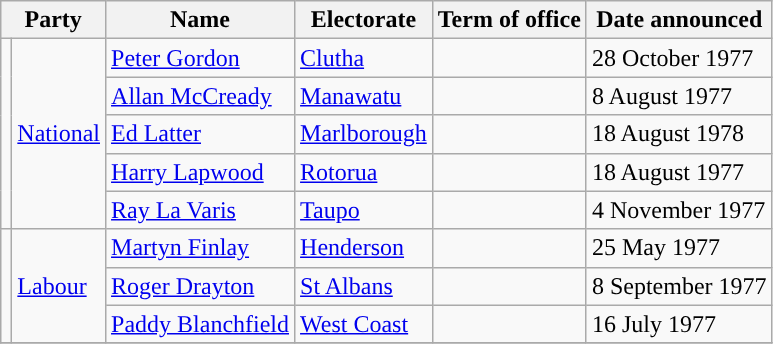<table class="wikitable">
<tr>
<th colspan=2>Party</th>
<th>Name</th>
<th>Electorate</th>
<th>Term of office</th>
<th>Date announced</th>
</tr>
<tr>
<td rowspan=5 style="background-color: "></td>
<td rowspan=5><a href='#'>National</a></td>
<td><a href='#'>Peter Gordon</a></td>
<td><a href='#'>Clutha</a></td>
<td></td>
<td>28 October 1977</td>
</tr>
<tr>
<td><a href='#'>Allan McCready</a></td>
<td><a href='#'>Manawatu</a></td>
<td></td>
<td>8 August 1977</td>
</tr>
<tr>
<td><a href='#'>Ed Latter</a></td>
<td><a href='#'>Marlborough</a></td>
<td></td>
<td>18 August 1978</td>
</tr>
<tr>
<td><a href='#'>Harry Lapwood</a></td>
<td><a href='#'>Rotorua</a></td>
<td></td>
<td>18 August 1977</td>
</tr>
<tr>
<td><a href='#'>Ray La Varis</a></td>
<td><a href='#'>Taupo</a></td>
<td></td>
<td>4 November 1977</td>
</tr>
<tr>
<td rowspan=3 style="background-color: "></td>
<td rowspan=3><a href='#'>Labour</a></td>
<td><a href='#'>Martyn Finlay</a></td>
<td><a href='#'>Henderson</a></td>
<td></td>
<td>25 May 1977</td>
</tr>
<tr>
<td><a href='#'>Roger Drayton</a></td>
<td><a href='#'>St Albans</a></td>
<td></td>
<td>8 September 1977</td>
</tr>
<tr>
<td><a href='#'>Paddy Blanchfield</a></td>
<td><a href='#'>West Coast</a></td>
<td></td>
<td>16 July 1977</td>
</tr>
<tr>
</tr>
</table>
